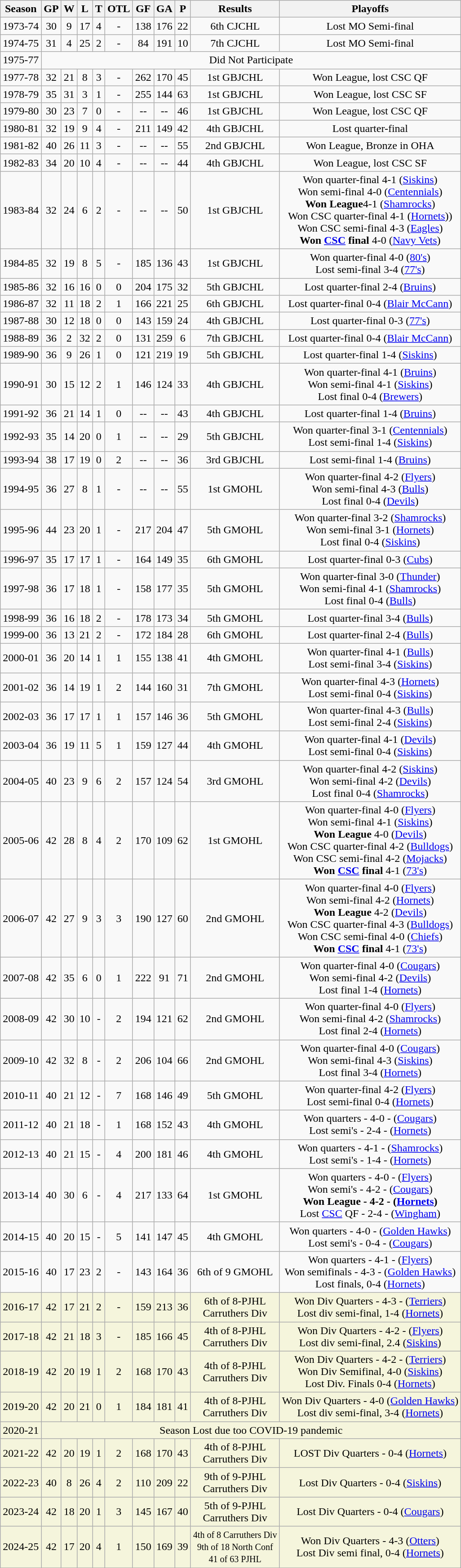<table class="wikitable">
<tr>
<th>Season</th>
<th>GP</th>
<th>W</th>
<th>L</th>
<th>T</th>
<th>OTL</th>
<th>GF</th>
<th>GA</th>
<th>P</th>
<th>Results</th>
<th>Playoffs</th>
</tr>
<tr align="center">
<td>1973-74</td>
<td>30</td>
<td>9</td>
<td>17</td>
<td>4</td>
<td>-</td>
<td>138</td>
<td>176</td>
<td>22</td>
<td>6th CJCHL</td>
<td>Lost MO Semi-final</td>
</tr>
<tr align="center">
<td>1974-75</td>
<td>31</td>
<td>4</td>
<td>25</td>
<td>2</td>
<td>-</td>
<td>84</td>
<td>191</td>
<td>10</td>
<td>7th CJCHL</td>
<td>Lost MO Semi-final</td>
</tr>
<tr align="center">
<td>1975-77</td>
<td colspan="11">Did Not Participate</td>
</tr>
<tr align="center">
<td>1977-78</td>
<td>32</td>
<td>21</td>
<td>8</td>
<td>3</td>
<td>-</td>
<td>262</td>
<td>170</td>
<td>45</td>
<td>1st GBJCHL</td>
<td>Won League, lost CSC QF</td>
</tr>
<tr align="center">
<td>1978-79</td>
<td>35</td>
<td>31</td>
<td>3</td>
<td>1</td>
<td>-</td>
<td>255</td>
<td>144</td>
<td>63</td>
<td>1st GBJCHL</td>
<td>Won League, lost CSC SF</td>
</tr>
<tr align="center">
<td>1979-80</td>
<td>30</td>
<td>23</td>
<td>7</td>
<td>0</td>
<td>-</td>
<td>--</td>
<td>--</td>
<td>46</td>
<td>1st GBJCHL</td>
<td>Won League, lost CSC QF</td>
</tr>
<tr align="center">
<td>1980-81</td>
<td>32</td>
<td>19</td>
<td>9</td>
<td>4</td>
<td>-</td>
<td>211</td>
<td>149</td>
<td>42</td>
<td>4th GBJCHL</td>
<td>Lost quarter-final</td>
</tr>
<tr align="center">
<td>1981-82</td>
<td>40</td>
<td>26</td>
<td>11</td>
<td>3</td>
<td>-</td>
<td>--</td>
<td>--</td>
<td>55</td>
<td>2nd GBJCHL</td>
<td>Won League, Bronze in OHA</td>
</tr>
<tr align="center">
<td>1982-83</td>
<td>34</td>
<td>20</td>
<td>10</td>
<td>4</td>
<td>-</td>
<td>--</td>
<td>--</td>
<td>44</td>
<td>4th GBJCHL</td>
<td>Won League, lost CSC SF</td>
</tr>
<tr align="center">
<td>1983-84</td>
<td>32</td>
<td>24</td>
<td>6</td>
<td>2</td>
<td>-</td>
<td>--</td>
<td>--</td>
<td>50</td>
<td>1st GBJCHL</td>
<td>Won quarter-final 4-1 (<a href='#'>Siskins</a>)<br>Won semi-final 4-0 (<a href='#'>Centennials</a>)<br><strong>Won League</strong>4-1 (<a href='#'>Shamrocks</a>)<br>Won CSC quarter-final 4-1 (<a href='#'>Hornets</a>))<br>Won CSC semi-final 4-3 (<a href='#'>Eagles</a>)<br><strong>Won <a href='#'>CSC</a> final</strong> 4-0 (<a href='#'>Navy Vets</a>)</td>
</tr>
<tr align="center">
<td>1984-85</td>
<td>32</td>
<td>19</td>
<td>8</td>
<td>5</td>
<td>-</td>
<td>185</td>
<td>136</td>
<td>43</td>
<td>1st GBJCHL</td>
<td>Won quarter-final 4-0 (<a href='#'>80's</a>)<br>Lost semi-final 3-4 (<a href='#'>77's</a>)</td>
</tr>
<tr align="center">
<td>1985-86</td>
<td>32</td>
<td>16</td>
<td>16</td>
<td>0</td>
<td>0</td>
<td>204</td>
<td>175</td>
<td>32</td>
<td>5th GBJCHL</td>
<td>Lost quarter-final 2-4 (<a href='#'>Bruins</a>)</td>
</tr>
<tr align="center">
<td>1986-87</td>
<td>32</td>
<td>11</td>
<td>18</td>
<td>2</td>
<td>1</td>
<td>166</td>
<td>221</td>
<td>25</td>
<td>6th GBJCHL</td>
<td>Lost quarter-final 0-4 (<a href='#'>Blair McCann</a>)</td>
</tr>
<tr align="center">
<td>1987-88</td>
<td>30</td>
<td>12</td>
<td>18</td>
<td>0</td>
<td>0</td>
<td>143</td>
<td>159</td>
<td>24</td>
<td>4th GBJCHL</td>
<td>Lost quarter-final 0-3 (<a href='#'>77's</a>)</td>
</tr>
<tr align="center">
<td>1988-89</td>
<td>36</td>
<td>2</td>
<td>32</td>
<td>2</td>
<td>0</td>
<td>131</td>
<td>259</td>
<td>6</td>
<td>7th GBJCHL</td>
<td>Lost quarter-final 0-4 (<a href='#'>Blair McCann</a>)</td>
</tr>
<tr align="center">
<td>1989-90</td>
<td>36</td>
<td>9</td>
<td>26</td>
<td>1</td>
<td>0</td>
<td>121</td>
<td>219</td>
<td>19</td>
<td>5th GBJCHL</td>
<td>Lost quarter-final 1-4 (<a href='#'>Siskins</a>)</td>
</tr>
<tr align="center">
<td>1990-91</td>
<td>30</td>
<td>15</td>
<td>12</td>
<td>2</td>
<td>1</td>
<td>146</td>
<td>124</td>
<td>33</td>
<td>4th GBJCHL</td>
<td>Won quarter-final 4-1 (<a href='#'>Bruins</a>)<br>Won semi-final 4-1 (<a href='#'>Siskins</a>)<br>Lost final 0-4 (<a href='#'>Brewers</a>)</td>
</tr>
<tr align="center">
<td>1991-92</td>
<td>36</td>
<td>21</td>
<td>14</td>
<td>1</td>
<td>0</td>
<td>--</td>
<td>--</td>
<td>43</td>
<td>4th GBJCHL</td>
<td>Lost quarter-final 1-4 (<a href='#'>Bruins</a>)</td>
</tr>
<tr align="center">
<td>1992-93</td>
<td>35</td>
<td>14</td>
<td>20</td>
<td>0</td>
<td>1</td>
<td>--</td>
<td>--</td>
<td>29</td>
<td>5th GBJCHL</td>
<td>Won quarter-final 3-1 (<a href='#'>Centennials</a>)<br>Lost semi-final 1-4 (<a href='#'>Siskins</a>)</td>
</tr>
<tr align="center">
<td>1993-94</td>
<td>38</td>
<td>17</td>
<td>19</td>
<td>0</td>
<td>2</td>
<td>--</td>
<td>--</td>
<td>36</td>
<td>3rd GBJCHL</td>
<td>Lost semi-final 1-4 (<a href='#'>Bruins</a>)</td>
</tr>
<tr align="center">
<td>1994-95</td>
<td>36</td>
<td>27</td>
<td>8</td>
<td>1</td>
<td>-</td>
<td>--</td>
<td>--</td>
<td>55</td>
<td>1st GMOHL</td>
<td>Won quarter-final 4-2 (<a href='#'>Flyers</a>)<br>Won semi-final 4-3 (<a href='#'>Bulls</a>)<br>Lost final 0-4 (<a href='#'>Devils</a>)</td>
</tr>
<tr align="center">
<td>1995-96</td>
<td>44</td>
<td>23</td>
<td>20</td>
<td>1</td>
<td>-</td>
<td>217</td>
<td>204</td>
<td>47</td>
<td>5th GMOHL</td>
<td>Won quarter-final 3-2 (<a href='#'>Shamrocks</a>)<br>Won semi-final 3-1 (<a href='#'>Hornets</a>)<br>Lost final 0-4 (<a href='#'>Siskins</a>)</td>
</tr>
<tr align="center">
<td>1996-97</td>
<td>35</td>
<td>17</td>
<td>17</td>
<td>1</td>
<td>-</td>
<td>164</td>
<td>149</td>
<td>35</td>
<td>6th GMOHL</td>
<td>Lost quarter-final 0-3 (<a href='#'>Cubs</a>)</td>
</tr>
<tr align="center">
<td>1997-98</td>
<td>36</td>
<td>17</td>
<td>18</td>
<td>1</td>
<td>-</td>
<td>158</td>
<td>177</td>
<td>35</td>
<td>5th GMOHL</td>
<td>Won quarter-final 3-0 (<a href='#'>Thunder</a>)<br>Won semi-final 4-1 (<a href='#'>Shamrocks</a>)<br>Lost final 0-4 (<a href='#'>Bulls</a>)</td>
</tr>
<tr align="center">
<td>1998-99</td>
<td>36</td>
<td>16</td>
<td>18</td>
<td>2</td>
<td>-</td>
<td>178</td>
<td>173</td>
<td>34</td>
<td>5th GMOHL</td>
<td>Lost quarter-final 3-4 (<a href='#'>Bulls</a>)</td>
</tr>
<tr align="center">
<td>1999-00</td>
<td>36</td>
<td>13</td>
<td>21</td>
<td>2</td>
<td>-</td>
<td>172</td>
<td>184</td>
<td>28</td>
<td>6th GMOHL</td>
<td>Lost quarter-final 2-4 (<a href='#'>Bulls</a>)</td>
</tr>
<tr align="center">
<td>2000-01</td>
<td>36</td>
<td>20</td>
<td>14</td>
<td>1</td>
<td>1</td>
<td>155</td>
<td>138</td>
<td>41</td>
<td>4th GMOHL</td>
<td>Won quarter-final 4-1 (<a href='#'>Bulls</a>)<br>Lost semi-final 3-4 (<a href='#'>Siskins</a>)</td>
</tr>
<tr align="center">
<td>2001-02</td>
<td>36</td>
<td>14</td>
<td>19</td>
<td>1</td>
<td>2</td>
<td>144</td>
<td>160</td>
<td>31</td>
<td>7th GMOHL</td>
<td>Won quarter-final 4-3 (<a href='#'>Hornets</a>)<br>Lost semi-final 0-4 (<a href='#'>Siskins</a>)</td>
</tr>
<tr align="center">
<td>2002-03</td>
<td>36</td>
<td>17</td>
<td>17</td>
<td>1</td>
<td>1</td>
<td>157</td>
<td>146</td>
<td>36</td>
<td>5th GMOHL</td>
<td>Won quarter-final 4-3 (<a href='#'>Bulls</a>)<br>Lost semi-final 2-4 (<a href='#'>Siskins</a>)</td>
</tr>
<tr align="center">
<td>2003-04</td>
<td>36</td>
<td>19</td>
<td>11</td>
<td>5</td>
<td>1</td>
<td>159</td>
<td>127</td>
<td>44</td>
<td>4th GMOHL</td>
<td>Won quarter-final 4-1 (<a href='#'>Devils</a>)<br>Lost semi-final 0-4 (<a href='#'>Siskins</a>)</td>
</tr>
<tr align="center">
<td>2004-05</td>
<td>40</td>
<td>23</td>
<td>9</td>
<td>6</td>
<td>2</td>
<td>157</td>
<td>124</td>
<td>54</td>
<td>3rd GMOHL</td>
<td>Won quarter-final 4-2 (<a href='#'>Siskins</a>)<br>Won semi-final 4-2 (<a href='#'>Devils</a>)<br>Lost final 0-4 (<a href='#'>Shamrocks</a>)</td>
</tr>
<tr align="center">
<td>2005-06</td>
<td>42</td>
<td>28</td>
<td>8</td>
<td>4</td>
<td>2</td>
<td>170</td>
<td>109</td>
<td>62</td>
<td>1st GMOHL</td>
<td>Won quarter-final 4-0 (<a href='#'>Flyers</a>)<br>Won semi-final 4-1 (<a href='#'>Siskins</a>)<br><strong>Won League</strong> 4-0 (<a href='#'>Devils</a>)<br>Won CSC quarter-final 4-2 (<a href='#'>Bulldogs</a>)<br>Won CSC semi-final 4-2 (<a href='#'>Mojacks</a>)<br><strong>Won <a href='#'>CSC</a> final</strong> 4-1 (<a href='#'>73's</a>)</td>
</tr>
<tr align="center">
<td>2006-07</td>
<td>42</td>
<td>27</td>
<td>9</td>
<td>3</td>
<td>3</td>
<td>190</td>
<td>127</td>
<td>60</td>
<td>2nd GMOHL</td>
<td>Won quarter-final 4-0 (<a href='#'>Flyers</a>)<br>Won semi-final 4-2 (<a href='#'>Hornets</a>)<br><strong>Won League</strong> 4-2 (<a href='#'>Devils</a>)<br>Won CSC quarter-final 4-3 (<a href='#'>Bulldogs</a>)<br>Won CSC semi-final 4-0 (<a href='#'>Chiefs</a>)<br><strong>Won <a href='#'>CSC</a> final</strong> 4-1 (<a href='#'>73's</a>)</td>
</tr>
<tr align="center">
<td>2007-08</td>
<td>42</td>
<td>35</td>
<td>6</td>
<td>0</td>
<td>1</td>
<td>222</td>
<td>91</td>
<td>71</td>
<td>2nd GMOHL</td>
<td>Won quarter-final 4-0 (<a href='#'>Cougars</a>)<br>Won semi-final 4-2 (<a href='#'>Devils</a>)<br>Lost final 1-4 (<a href='#'>Hornets</a>)</td>
</tr>
<tr align="center">
<td>2008-09</td>
<td>42</td>
<td>30</td>
<td>10</td>
<td>-</td>
<td>2</td>
<td>194</td>
<td>121</td>
<td>62</td>
<td>2nd GMOHL</td>
<td>Won quarter-final 4-0 (<a href='#'>Flyers</a>)<br>Won semi-final 4-2 (<a href='#'>Shamrocks</a>)<br>Lost final 2-4 (<a href='#'>Hornets</a>)</td>
</tr>
<tr align="center">
<td>2009-10</td>
<td>42</td>
<td>32</td>
<td>8</td>
<td>-</td>
<td>2</td>
<td>206</td>
<td>104</td>
<td>66</td>
<td>2nd GMOHL</td>
<td>Won quarter-final 4-0 (<a href='#'>Cougars</a>)<br>Won semi-final 4-3 (<a href='#'>Siskins</a>)<br>Lost final 3-4 (<a href='#'>Hornets</a>)</td>
</tr>
<tr align="center">
<td>2010-11</td>
<td>40</td>
<td>21</td>
<td>12</td>
<td>-</td>
<td>7</td>
<td>168</td>
<td>146</td>
<td>49</td>
<td>5th GMOHL</td>
<td>Won quarter-final 4-2 (<a href='#'>Flyers</a>)<br>Lost semi-final 0-4 (<a href='#'>Hornets</a>)</td>
</tr>
<tr align="center">
<td>2011-12</td>
<td>40</td>
<td>21</td>
<td>18</td>
<td>-</td>
<td>1</td>
<td>168</td>
<td>152</td>
<td>43</td>
<td>4th GMOHL</td>
<td>Won quarters - 4-0 - (<a href='#'>Cougars</a>)<br>Lost semi's - 2-4 - (<a href='#'>Hornets</a>)</td>
</tr>
<tr align="center">
<td>2012-13</td>
<td>40</td>
<td>21</td>
<td>15</td>
<td>-</td>
<td>4</td>
<td>200</td>
<td>181</td>
<td>46</td>
<td>4th GMOHL</td>
<td>Won quarters - 4-1 - (<a href='#'>Shamrocks</a>)<br>Lost semi's - 1-4 - (<a href='#'>Hornets</a>)</td>
</tr>
<tr align="center">
<td>2013-14</td>
<td>40</td>
<td>30</td>
<td>6</td>
<td>-</td>
<td>4</td>
<td>217</td>
<td>133</td>
<td>64</td>
<td>1st GMOHL</td>
<td>Won quarters - 4-0 - (<a href='#'>Flyers</a>)<br>Won semi's - 4-2 - (<a href='#'>Cougars</a>)<br><strong>Won League - 4-2 - (<a href='#'>Hornets</a>)</strong><br> Lost <a href='#'>CSC</a> QF - 2-4 - (<a href='#'>Wingham</a>)</td>
</tr>
<tr align="center">
<td>2014-15</td>
<td>40</td>
<td>20</td>
<td>15</td>
<td>-</td>
<td>5</td>
<td>141</td>
<td>147</td>
<td>45</td>
<td>4th GMOHL</td>
<td>Won quarters - 4-0 - (<a href='#'>Golden Hawks</a>)<br>Lost semi's - 0-4 - (<a href='#'>Cougars</a>)</td>
</tr>
<tr align="center">
<td>2015-16</td>
<td>40</td>
<td>17</td>
<td>23</td>
<td>2</td>
<td>-</td>
<td>143</td>
<td>164</td>
<td>36</td>
<td>6th of 9 GMOHL</td>
<td>Won quarters - 4-1 - (<a href='#'>Flyers</a>)<br>Won semifinals - 4-3 - (<a href='#'>Golden Hawks</a>)<br>Lost finals, 0-4 (<a href='#'>Hornets</a>)</td>
</tr>
<tr align="center" bgcolor="beige">
<td>2016-17</td>
<td>42</td>
<td>17</td>
<td>21</td>
<td>2</td>
<td>-</td>
<td>159</td>
<td>213</td>
<td>36</td>
<td>6th of 8-PJHL<br>Carruthers Div</td>
<td>Won Div Quarters - 4-3 - (<a href='#'>Terriers</a>)<br>Lost div semi-final, 1-4 (<a href='#'>Hornets</a>)</td>
</tr>
<tr align="center" bgcolor="beige">
<td>2017-18</td>
<td>42</td>
<td>21</td>
<td>18</td>
<td>3</td>
<td>-</td>
<td>185</td>
<td>166</td>
<td>45</td>
<td>4th of 8-PJHL<br>Carruthers Div</td>
<td>Won Div Quarters - 4-2 - (<a href='#'>Flyers</a>)<br>Lost div semi-final, 2.4 (<a href='#'>Siskins</a>)</td>
</tr>
<tr align="center" bgcolor="beige">
<td>2018-19</td>
<td>42</td>
<td>20</td>
<td>19</td>
<td>1</td>
<td>2</td>
<td>168</td>
<td>170</td>
<td>43</td>
<td>4th of 8-PJHL<br>Carruthers Div</td>
<td>Won Div Quarters - 4-2 - (<a href='#'>Terriers</a>)<br>Won Div Semifinal, 4-0 (<a href='#'>Siskins</a>)<br>Lost Div. Finals 0-4 (<a href='#'>Hornets</a>)</td>
</tr>
<tr align="center" bgcolor="beige">
<td>2019-20</td>
<td>42</td>
<td>20</td>
<td>21</td>
<td>0</td>
<td>1</td>
<td>184</td>
<td>181</td>
<td>41</td>
<td>4th of 8-PJHL<br>Carruthers Div</td>
<td>Won Div Quarters - 4-0 (<a href='#'>Golden Hawks</a>)<br>Lost div semi-final, 3-4 (<a href='#'>Hornets</a>)</td>
</tr>
<tr align="center" bgcolor="beige">
<td>2020-21</td>
<td colspan="10">Season Lost due too COVID-19 pandemic</td>
</tr>
<tr align="center" bgcolor="beige">
<td>2021-22</td>
<td>42</td>
<td>20</td>
<td>19</td>
<td>1</td>
<td>2</td>
<td>168</td>
<td>170</td>
<td>43</td>
<td>4th of 8-PJHL<br>Carruthers Div</td>
<td>LOST Div Quarters - 0-4 (<a href='#'>Hornets</a>)</td>
</tr>
<tr align="center" bgcolor="beige">
<td>2022-23</td>
<td>40</td>
<td>8</td>
<td>26</td>
<td>4</td>
<td>2</td>
<td>110</td>
<td>209</td>
<td>22</td>
<td>9th of 9-PJHL<br>Carruthers Div</td>
<td>Lost Div Quarters - 0-4 (<a href='#'>Siskins</a>)</td>
</tr>
<tr align="center" bgcolor="beige">
<td>2023-24</td>
<td>42</td>
<td>18</td>
<td>20</td>
<td>1</td>
<td>3</td>
<td>145</td>
<td>167</td>
<td>40</td>
<td>5th of 9-PJHL<br>Carruthers Div</td>
<td>Lost Div Quarters - 0-4 (<a href='#'>Cougars</a>)</td>
</tr>
<tr align="center" bgcolor="beige">
<td>2024-25</td>
<td>42</td>
<td>17</td>
<td>20</td>
<td>4</td>
<td>1</td>
<td>150</td>
<td>169</td>
<td>39</td>
<td><small>4th of 8 Carruthers Div <br>9th of 18 North Conf <br>41 of 63 PJHL </small></td>
<td>Won Div Quarters - 4-3 (<a href='#'>Otters</a>)<br>Lost Div semi final, 0-4 (<a href='#'>Hornets</a>)</td>
</tr>
</table>
